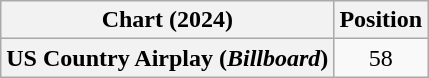<table class="wikitable sortable plainrowheaders" style="text-align:center">
<tr>
<th scope="col">Chart (2024)</th>
<th scope="col">Position</th>
</tr>
<tr>
<th scope="row">US Country Airplay (<em>Billboard</em>)</th>
<td>58</td>
</tr>
</table>
